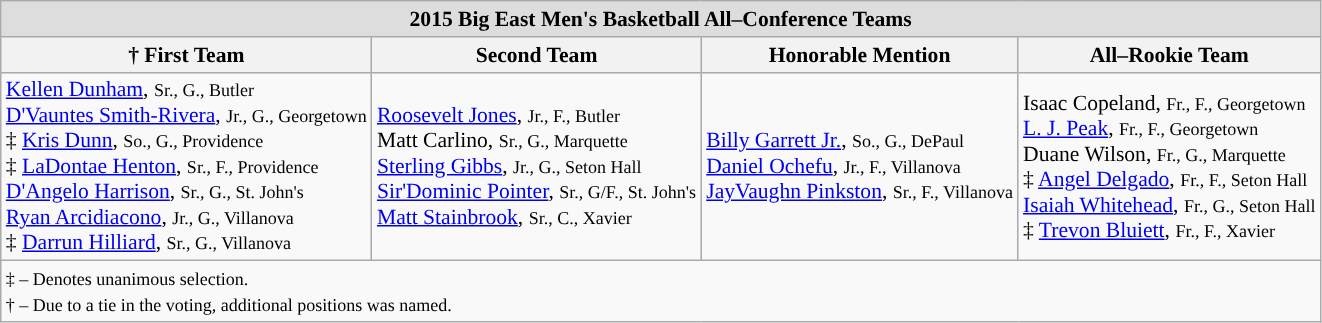<table class="wikitable" style="white-space:nowrap; font-size:90%;">
<tr>
<td colspan="7" style="text-align:center; background:#ddd;"><strong>2015 Big East Men's Basketball All–Conference Teams</strong></td>
</tr>
<tr>
<th>† First Team</th>
<th>Second Team</th>
<th>Honorable Mention</th>
<th>All–Rookie Team</th>
</tr>
<tr>
<td><a href='#'>Kellen Dunham</a>, <small>Sr., G., Butler</small><br><a href='#'>D'Vauntes Smith-Rivera</a>, <small>Jr., G., Georgetown</small><br> ‡ <a href='#'>Kris Dunn</a>, <small>So., G., Providence</small><br> ‡ <a href='#'>LaDontae Henton</a>, <small>Sr., F., Providence</small><br><a href='#'>D'Angelo Harrison</a>, <small>Sr., G., St. John's</small><br><a href='#'>Ryan Arcidiacono</a>, <small>Jr., G., Villanova</small><br> ‡ <a href='#'>Darrun Hilliard</a>, <small>Sr., G., Villanova</small><br></td>
<td><a href='#'>Roosevelt Jones</a>, <small>Jr., F., Butler</small><br>Matt Carlino, <small>Sr., G., Marquette</small><br><a href='#'>Sterling Gibbs</a>, <small>Jr., G., Seton Hall</small><br><a href='#'>Sir'Dominic Pointer</a>, <small>Sr., G/F., St. John's</small><br><a href='#'>Matt Stainbrook</a>, <small>Sr., C., Xavier</small><br></td>
<td><a href='#'>Billy Garrett Jr.</a>, <small>So., G., DePaul</small><br><a href='#'>Daniel Ochefu</a>, <small>Jr., F., Villanova</small><br><a href='#'>JayVaughn Pinkston</a>, <small>Sr., F., Villanova</small><br></td>
<td>Isaac Copeland, <small>Fr., F., Georgetown</small><br><a href='#'>L. J. Peak</a>, <small>Fr., F., Georgetown</small><br>Duane Wilson, <small>Fr., G., Marquette</small><br> ‡ <a href='#'>Angel Delgado</a>, <small>Fr., F., Seton Hall</small><br><a href='#'>Isaiah Whitehead</a>, <small>Fr., G., Seton Hall</small><br> ‡ <a href='#'>Trevon Bluiett</a>, <small>Fr., F., Xavier</small><br></td>
</tr>
<tr>
<td colspan="10" style="text-align:left;"><small>‡ – Denotes unanimous selection.<br>† – Due to a tie in the voting, additional positions was named.</small></td>
</tr>
</table>
